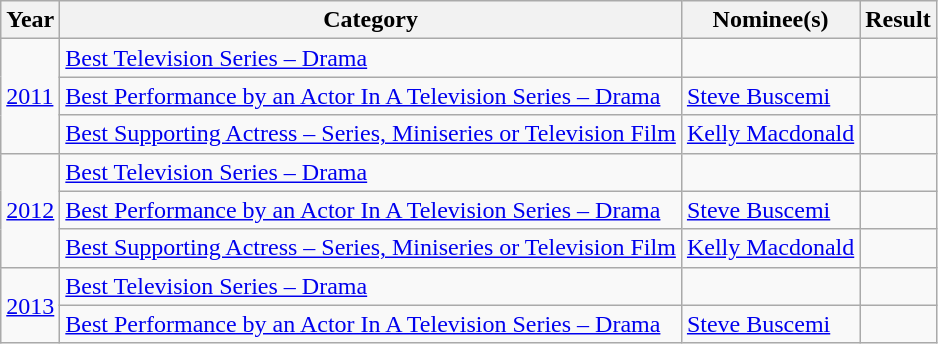<table class="wikitable">
<tr>
<th>Year</th>
<th>Category</th>
<th>Nominee(s)</th>
<th>Result</th>
</tr>
<tr>
<td rowspan=3><a href='#'>2011</a></td>
<td><a href='#'>Best Television Series – Drama</a></td>
<td></td>
<td></td>
</tr>
<tr>
<td><a href='#'>Best Performance by an Actor In A Television Series – Drama</a></td>
<td><a href='#'>Steve Buscemi</a></td>
<td></td>
</tr>
<tr>
<td><a href='#'>Best Supporting Actress – Series, Miniseries or Television Film</a></td>
<td><a href='#'>Kelly Macdonald</a></td>
<td></td>
</tr>
<tr>
<td rowspan=3><a href='#'>2012</a></td>
<td><a href='#'>Best Television Series – Drama</a></td>
<td></td>
<td></td>
</tr>
<tr>
<td><a href='#'>Best Performance by an Actor In A Television Series – Drama</a></td>
<td><a href='#'>Steve Buscemi</a></td>
<td></td>
</tr>
<tr>
<td><a href='#'>Best Supporting Actress – Series, Miniseries or Television Film</a></td>
<td><a href='#'>Kelly Macdonald</a></td>
<td></td>
</tr>
<tr>
<td rowspan=2><a href='#'>2013</a></td>
<td><a href='#'>Best Television Series – Drama</a></td>
<td></td>
<td></td>
</tr>
<tr>
<td><a href='#'>Best Performance by an Actor In A Television Series – Drama</a></td>
<td><a href='#'>Steve Buscemi</a></td>
<td></td>
</tr>
</table>
